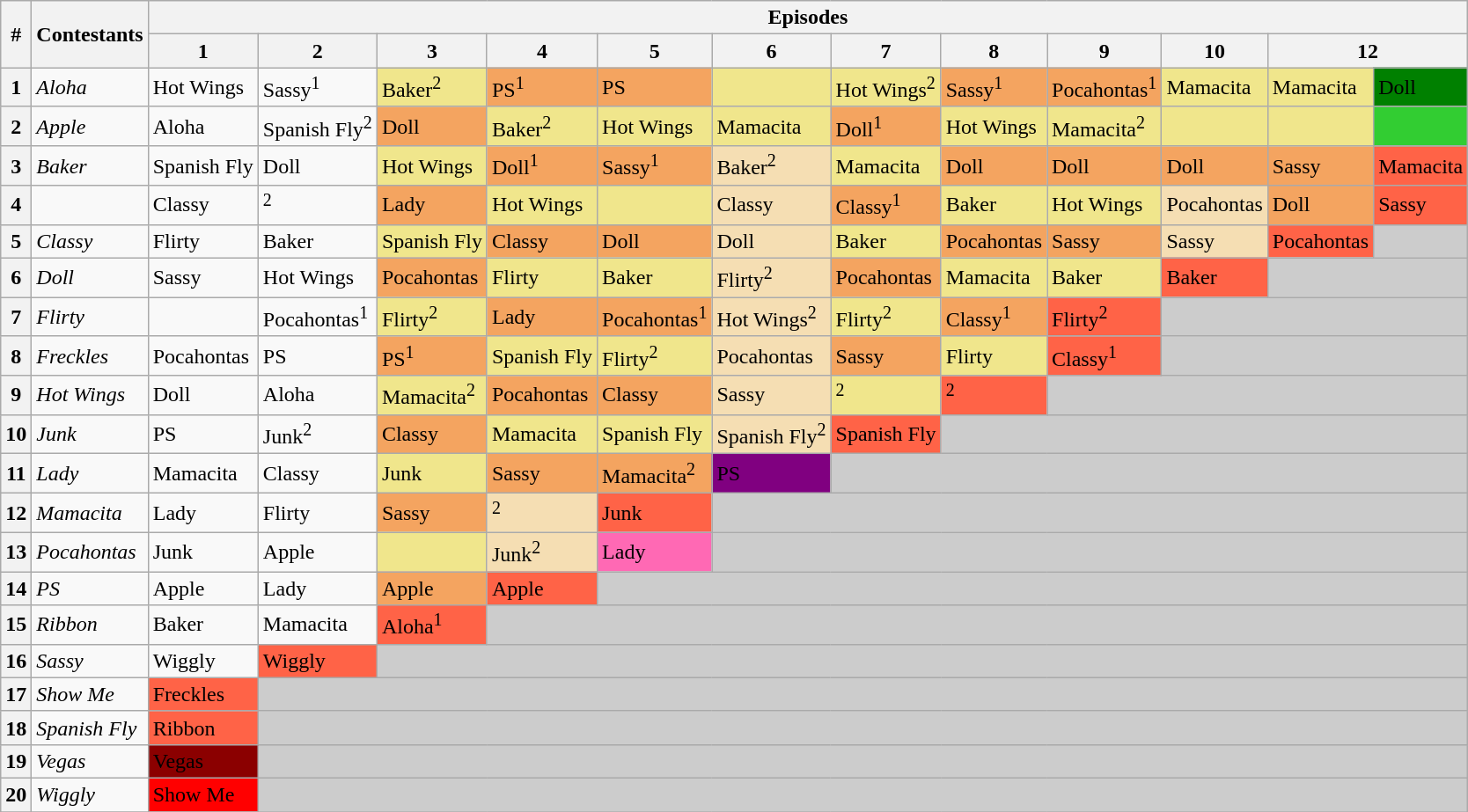<table class="wikitable">
<tr>
<th rowspan=2>#</th>
<th rowspan=2>Contestants</th>
<th colspan=13>Episodes</th>
</tr>
<tr>
<th>1</th>
<th>2</th>
<th>3</th>
<th>4</th>
<th>5</th>
<th>6</th>
<th>7</th>
<th>8</th>
<th>9</th>
<th>10</th>
<th colspan=2>12</th>
</tr>
<tr>
<th>1</th>
<td><em>Aloha</em></td>
<td>Hot Wings</td>
<td>Sassy<sup>1</sup></td>
<td bgcolor="khaki">Baker<sup>2</sup></td>
<td bgcolor="sandybrown">PS<sup>1</sup></td>
<td bgcolor="sandybrown">PS</td>
<td bgcolor="khaki"></td>
<td bgcolor="khaki">Hot Wings<sup>2</sup></td>
<td bgcolor="sandybrown">Sassy<sup>1</sup></td>
<td bgcolor="sandybrown">Pocahontas<sup>1</sup></td>
<td bgcolor="khaki">Mamacita</td>
<td bgcolor="khaki">Mamacita</td>
<td bgcolor="green"><span>Doll</span></td>
</tr>
<tr>
<th>2</th>
<td><em>Apple</em></td>
<td>Aloha</td>
<td>Spanish Fly<sup>2</sup></td>
<td bgcolor="sandybrown">Doll</td>
<td bgcolor="khaki">Baker<sup>2</sup></td>
<td bgcolor="khaki">Hot Wings</td>
<td bgcolor="khaki">Mamacita</td>
<td bgcolor="sandybrown">Doll<sup>1</sup></td>
<td bgcolor="khaki">Hot Wings</td>
<td bgcolor="khaki">Mamacita<sup>2</sup></td>
<td bgcolor="khaki"></td>
<td bgcolor="khaki"></td>
<td bgcolor="limegreen"><span></span></td>
</tr>
<tr>
<th>3</th>
<td><em>Baker</em></td>
<td>Spanish Fly</td>
<td>Doll</td>
<td bgcolor="khaki">Hot Wings</td>
<td bgcolor="sandybrown">Doll<sup>1</sup></td>
<td bgcolor="sandybrown">Sassy<sup>1</sup></td>
<td bgcolor="wheat">Baker<sup>2</sup></td>
<td bgcolor="khaki">Mamacita</td>
<td bgcolor="sandybrown">Doll</td>
<td bgcolor="sandybrown">Doll</td>
<td bgcolor="sandybrown">Doll</td>
<td bgcolor="sandybrown">Sassy</td>
<td bgcolor="tomato">Mamacita</td>
</tr>
<tr>
<th>4</th>
<td><em></em></td>
<td>Classy</td>
<td><sup>2</sup></td>
<td bgcolor="sandybrown">Lady</td>
<td bgcolor="khaki">Hot Wings</td>
<td bgcolor="khaki"></td>
<td bgcolor="wheat">Classy</td>
<td bgcolor="sandybrown">Classy<sup>1</sup></td>
<td bgcolor="khaki">Baker</td>
<td bgcolor="khaki">Hot Wings</td>
<td bgcolor="wheat">Pocahontas</td>
<td bgcolor="sandybrown">Doll</td>
<td bgcolor="tomato">Sassy</td>
</tr>
<tr>
<th>5</th>
<td><em>Classy</em></td>
<td>Flirty</td>
<td>Baker</td>
<td bgcolor="khaki">Spanish Fly</td>
<td bgcolor="sandybrown">Classy</td>
<td bgcolor="sandybrown">Doll</td>
<td bgcolor="wheat">Doll</td>
<td bgcolor="khaki">Baker</td>
<td bgcolor="sandybrown">Pocahontas</td>
<td bgcolor="sandybrown">Sassy</td>
<td bgcolor="wheat">Sassy</td>
<td bgcolor="tomato">Pocahontas</td>
<td bgcolor="#CCCCCC" colspan=1></td>
</tr>
<tr>
<th>6</th>
<td><em>Doll</em></td>
<td>Sassy</td>
<td>Hot Wings</td>
<td bgcolor="sandybrown">Pocahontas</td>
<td bgcolor="khaki">Flirty</td>
<td bgcolor="khaki">Baker</td>
<td bgcolor="wheat">Flirty<sup>2</sup></td>
<td bgcolor="sandybrown">Pocahontas</td>
<td bgcolor="khaki">Mamacita</td>
<td bgcolor="khaki">Baker</td>
<td bgcolor="tomato">Baker</td>
<td bgcolor="#CCCCCC" colspan=2></td>
</tr>
<tr>
<th>7</th>
<td><em>Flirty</em></td>
<td></td>
<td>Pocahontas<sup>1</sup></td>
<td bgcolor="khaki">Flirty<sup>2</sup></td>
<td bgcolor="sandybrown">Lady</td>
<td bgcolor="sandybrown">Pocahontas<sup>1</sup></td>
<td bgcolor="wheat">Hot Wings<sup>2</sup></td>
<td bgcolor="khaki">Flirty<sup>2</sup></td>
<td bgcolor="sandybrown">Classy<sup>1</sup></td>
<td bgcolor="tomato">Flirty<sup>2</sup></td>
<td bgcolor="#CCCCCC" colspan=3></td>
</tr>
<tr>
<th>8</th>
<td><em>Freckles</em></td>
<td>Pocahontas</td>
<td>PS</td>
<td bgcolor="sandybrown">PS<sup>1</sup></td>
<td bgcolor="khaki">Spanish Fly</td>
<td bgcolor="khaki">Flirty<sup>2</sup></td>
<td bgcolor="wheat">Pocahontas</td>
<td bgcolor="sandybrown">Sassy</td>
<td bgcolor="khaki">Flirty</td>
<td bgcolor="tomato">Classy<sup>1</sup></td>
<td bgcolor="#CCCCCC" colspan=3></td>
</tr>
<tr>
<th>9</th>
<td><em>Hot Wings</em></td>
<td>Doll</td>
<td>Aloha</td>
<td bgcolor="khaki">Mamacita<sup>2</sup></td>
<td bgcolor="sandybrown">Pocahontas</td>
<td bgcolor="sandybrown">Classy</td>
<td bgcolor="wheat">Sassy</td>
<td bgcolor="khaki"><sup>2</sup></td>
<td bgcolor="tomato"><sup>2</sup></td>
<td bgcolor="#CCCCCC" colspan=4></td>
</tr>
<tr>
<th>10</th>
<td><em>Junk</em></td>
<td>PS</td>
<td>Junk<sup>2</sup></td>
<td bgcolor="sandybrown">Classy</td>
<td bgcolor="khaki">Mamacita</td>
<td bgcolor="khaki">Spanish Fly</td>
<td bgcolor="wheat">Spanish Fly<sup>2</sup></td>
<td bgcolor="tomato">Spanish Fly</td>
<td bgcolor="#CCCCCC" colspan=5></td>
</tr>
<tr>
<th>11</th>
<td><em>Lady</em></td>
<td>Mamacita</td>
<td>Classy</td>
<td bgcolor="khaki">Junk</td>
<td bgcolor="sandybrown">Sassy</td>
<td bgcolor="sandybrown">Mamacita<sup>2</sup></td>
<td bgcolor="purple"><span>PS</span></td>
<td bgcolor="#CCCCCC" colspan=6></td>
</tr>
<tr>
<th>12</th>
<td><em>Mamacita</em></td>
<td>Lady</td>
<td>Flirty</td>
<td bgcolor="sandybrown">Sassy</td>
<td bgcolor="wheat"><sup>2</sup></td>
<td bgcolor="tomato">Junk</td>
<td bgcolor="#CCCCCC" colspan=7></td>
</tr>
<tr>
<th>13</th>
<td><em>Pocahontas</em></td>
<td>Junk</td>
<td>Apple</td>
<td bgcolor="khaki"></td>
<td bgcolor="wheat">Junk<sup>2</sup></td>
<td bgcolor="hotpink">Lady</td>
<td bgcolor="#CCCCCC" colspan=7></td>
</tr>
<tr>
<th>14</th>
<td><em>PS</em></td>
<td>Apple</td>
<td>Lady</td>
<td bgcolor="sandybrown">Apple</td>
<td bgcolor="tomato">Apple</td>
<td bgcolor="#CCCCCC" colspan=8></td>
</tr>
<tr>
<th>15</th>
<td><em>Ribbon</em></td>
<td>Baker</td>
<td>Mamacita</td>
<td bgcolor="tomato">Aloha<sup>1</sup></td>
<td bgcolor="#CCCCCC" colspan=9></td>
</tr>
<tr>
<th>16</th>
<td><em>Sassy</em></td>
<td>Wiggly</td>
<td bgcolor="tomato">Wiggly</td>
<td bgcolor="#CCCCCC" colspan=10></td>
</tr>
<tr>
<th>17</th>
<td><em>Show Me</em></td>
<td bgcolor="tomato">Freckles</td>
<td bgcolor="#CCCCCC" colspan=11></td>
</tr>
<tr>
<th>18</th>
<td><em>Spanish Fly</em></td>
<td bgcolor="tomato">Ribbon</td>
<td bgcolor="#CCCCCC" colspan=11></td>
</tr>
<tr>
<th>19</th>
<td><em>Vegas</em></td>
<td bgcolor="darkred"><span>Vegas</span></td>
<td bgcolor="#CCCCCC" colspan=11></td>
</tr>
<tr>
<th>20</th>
<td><em>Wiggly</em></td>
<td bgcolor="red"><span>Show Me</span></td>
<td bgcolor="#CCCCCC" colspan=11></td>
</tr>
<tr>
</tr>
</table>
